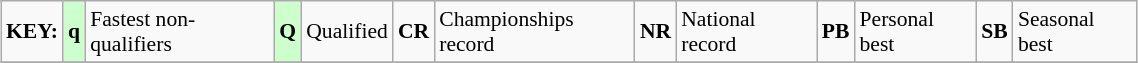<table class="wikitable" style="margin:0.5em auto; font-size:90%;position:relative;" width=60%>
<tr>
<td><strong>KEY:</strong></td>
<td bgcolor=ccffcc align=center><strong>q</strong></td>
<td>Fastest non-qualifiers</td>
<td bgcolor=ccffcc align=center><strong>Q</strong></td>
<td>Qualified</td>
<td align=center><strong>CR</strong></td>
<td>Championships record</td>
<td align=center><strong>NR</strong></td>
<td>National record</td>
<td align=center><strong>PB</strong></td>
<td>Personal best</td>
<td align=center><strong>SB</strong></td>
<td>Seasonal best</td>
</tr>
<tr>
</tr>
</table>
